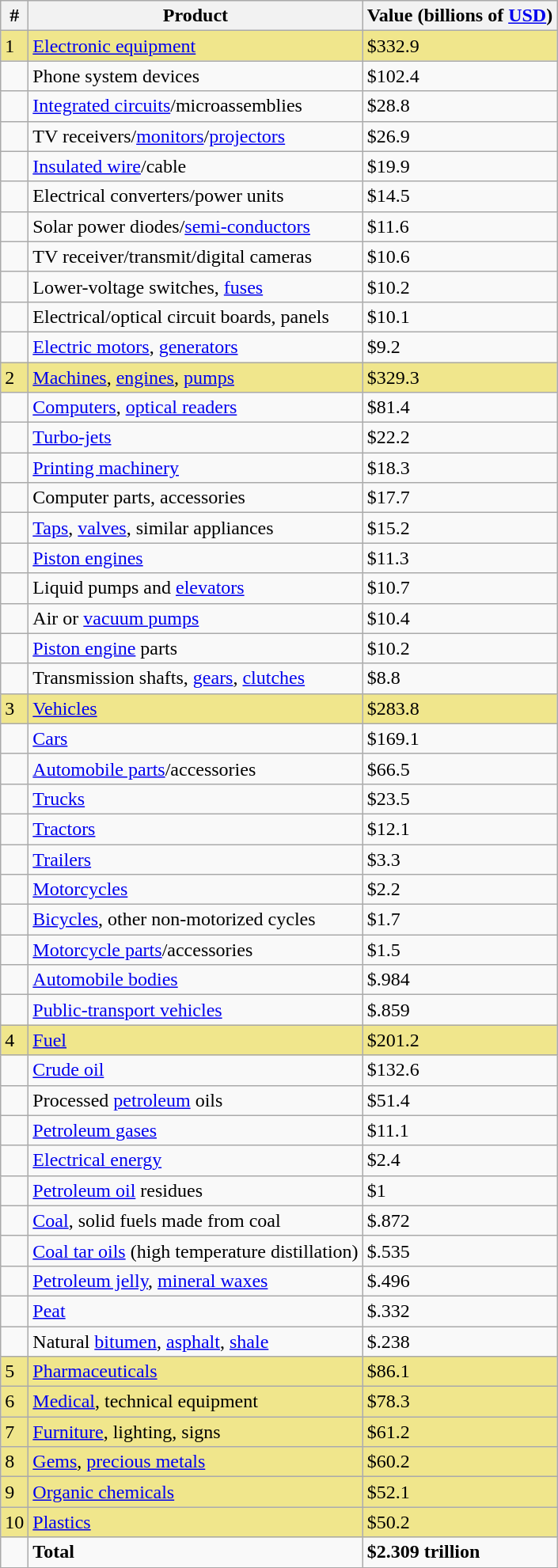<table class="wikitable">
<tr>
<th>#</th>
<th>Product</th>
<th>Value (billions of <a href='#'>USD</a>)</th>
</tr>
<tr>
<td style="background:#F0E68C;">1</td>
<td style="background:#F0E68C;"><a href='#'>Electronic equipment</a></td>
<td style="background:#F0E68C;">$332.9</td>
</tr>
<tr>
<td></td>
<td>Phone system devices</td>
<td>$102.4</td>
</tr>
<tr>
<td></td>
<td><a href='#'>Integrated circuits</a>/microassemblies</td>
<td>$28.8</td>
</tr>
<tr>
<td></td>
<td>TV receivers/<a href='#'>monitors</a>/<a href='#'>projectors</a></td>
<td>$26.9</td>
</tr>
<tr>
<td></td>
<td><a href='#'>Insulated wire</a>/cable</td>
<td>$19.9</td>
</tr>
<tr>
<td></td>
<td>Electrical converters/power units</td>
<td>$14.5</td>
</tr>
<tr>
<td></td>
<td>Solar power diodes/<a href='#'>semi-conductors</a></td>
<td>$11.6</td>
</tr>
<tr>
<td></td>
<td>TV receiver/transmit/digital cameras</td>
<td>$10.6</td>
</tr>
<tr>
<td></td>
<td>Lower-voltage switches, <a href='#'>fuses</a></td>
<td>$10.2</td>
</tr>
<tr>
<td></td>
<td>Electrical/optical circuit boards, panels</td>
<td>$10.1</td>
</tr>
<tr>
<td></td>
<td><a href='#'>Electric motors</a>, <a href='#'>generators</a></td>
<td>$9.2</td>
</tr>
<tr>
<td style="background:#F0E68C;">2</td>
<td style="background:#F0E68C;"><a href='#'>Machines</a>, <a href='#'>engines</a>, <a href='#'>pumps</a></td>
<td style="background:#F0E68C;">$329.3</td>
</tr>
<tr>
<td></td>
<td><a href='#'>Computers</a>, <a href='#'>optical readers</a></td>
<td>$81.4</td>
</tr>
<tr>
<td></td>
<td><a href='#'>Turbo-jets</a></td>
<td>$22.2</td>
</tr>
<tr>
<td></td>
<td><a href='#'>Printing machinery</a></td>
<td>$18.3</td>
</tr>
<tr>
<td></td>
<td>Computer parts, accessories</td>
<td>$17.7</td>
</tr>
<tr>
<td></td>
<td><a href='#'>Taps</a>, <a href='#'>valves</a>, similar appliances</td>
<td>$15.2</td>
</tr>
<tr>
<td></td>
<td><a href='#'>Piston engines</a></td>
<td>$11.3</td>
</tr>
<tr>
<td></td>
<td>Liquid pumps and <a href='#'>elevators</a></td>
<td>$10.7</td>
</tr>
<tr>
<td></td>
<td>Air or <a href='#'>vacuum pumps</a></td>
<td>$10.4</td>
</tr>
<tr>
<td></td>
<td><a href='#'>Piston engine</a> parts</td>
<td>$10.2</td>
</tr>
<tr>
<td></td>
<td>Transmission shafts, <a href='#'>gears</a>, <a href='#'>clutches</a></td>
<td>$8.8</td>
</tr>
<tr>
<td style="background:#F0E68C;">3</td>
<td style="background:#F0E68C;"><a href='#'>Vehicles</a></td>
<td style="background:#F0E68C;">$283.8</td>
</tr>
<tr>
<td></td>
<td><a href='#'>Cars</a></td>
<td>$169.1</td>
</tr>
<tr>
<td></td>
<td><a href='#'>Automobile parts</a>/accessories</td>
<td>$66.5</td>
</tr>
<tr>
<td></td>
<td><a href='#'>Trucks</a></td>
<td>$23.5</td>
</tr>
<tr>
<td></td>
<td><a href='#'>Tractors</a></td>
<td>$12.1</td>
</tr>
<tr>
<td></td>
<td><a href='#'>Trailers</a></td>
<td>$3.3</td>
</tr>
<tr>
<td></td>
<td><a href='#'>Motorcycles</a></td>
<td>$2.2</td>
</tr>
<tr>
<td></td>
<td><a href='#'>Bicycles</a>, other non-motorized cycles</td>
<td>$1.7</td>
</tr>
<tr>
<td></td>
<td><a href='#'>Motorcycle parts</a>/accessories</td>
<td>$1.5</td>
</tr>
<tr>
<td></td>
<td><a href='#'>Automobile bodies</a></td>
<td>$.984</td>
</tr>
<tr>
<td></td>
<td><a href='#'>Public-transport vehicles</a></td>
<td>$.859</td>
</tr>
<tr>
<td style="background:#F0E68C;">4</td>
<td style="background:#F0E68C;"><a href='#'>Fuel</a></td>
<td style="background:#F0E68C;">$201.2</td>
</tr>
<tr>
<td></td>
<td><a href='#'>Crude oil</a></td>
<td>$132.6</td>
</tr>
<tr>
<td></td>
<td>Processed <a href='#'>petroleum</a> oils</td>
<td>$51.4</td>
</tr>
<tr>
<td></td>
<td><a href='#'>Petroleum gases</a></td>
<td>$11.1</td>
</tr>
<tr>
<td></td>
<td><a href='#'>Electrical energy</a></td>
<td>$2.4</td>
</tr>
<tr>
<td></td>
<td><a href='#'>Petroleum oil</a> residues</td>
<td>$1</td>
</tr>
<tr>
<td></td>
<td><a href='#'>Coal</a>, solid fuels made from coal</td>
<td>$.872</td>
</tr>
<tr>
<td></td>
<td><a href='#'>Coal tar oils</a> (high temperature distillation)</td>
<td>$.535</td>
</tr>
<tr>
<td></td>
<td><a href='#'>Petroleum jelly</a>, <a href='#'>mineral waxes</a></td>
<td>$.496</td>
</tr>
<tr>
<td></td>
<td><a href='#'>Peat</a></td>
<td>$.332</td>
</tr>
<tr>
<td></td>
<td>Natural <a href='#'>bitumen</a>, <a href='#'>asphalt</a>, <a href='#'>shale</a></td>
<td>$.238</td>
</tr>
<tr>
<td style="background:#F0E68C;">5</td>
<td style="background:#F0E68C;"><a href='#'>Pharmaceuticals</a></td>
<td style="background:#F0E68C;">$86.1</td>
</tr>
<tr>
<td style="background:#F0E68C;">6</td>
<td style="background:#F0E68C;"><a href='#'>Medical</a>, technical equipment</td>
<td style="background:#F0E68C;">$78.3</td>
</tr>
<tr>
<td style="background:#F0E68C;">7</td>
<td style="background:#F0E68C;"><a href='#'>Furniture</a>, lighting, signs</td>
<td style="background:#F0E68C;">$61.2</td>
</tr>
<tr>
<td style="background:#F0E68C;">8</td>
<td style="background:#F0E68C;"><a href='#'>Gems</a>, <a href='#'>precious metals</a></td>
<td style="background:#F0E68C;">$60.2</td>
</tr>
<tr>
<td style="background:#F0E68C;">9</td>
<td style="background:#F0E68C;"><a href='#'>Organic chemicals</a></td>
<td style="background:#F0E68C;">$52.1</td>
</tr>
<tr>
<td style="background:#F0E68C;">10</td>
<td style="background:#F0E68C;"><a href='#'>Plastics</a></td>
<td style="background:#F0E68C;">$50.2</td>
</tr>
<tr>
<td></td>
<td><strong>Total</strong></td>
<td><strong>$2.309 trillion</strong></td>
</tr>
</table>
